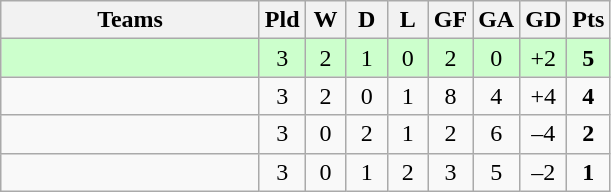<table class="wikitable" style="text-align: center;">
<tr>
<th width=165>Teams</th>
<th width=20>Pld</th>
<th width=20>W</th>
<th width=20>D</th>
<th width=20>L</th>
<th width=20>GF</th>
<th width=20>GA</th>
<th width=20>GD</th>
<th width=20>Pts</th>
</tr>
<tr align=center style="background:#ccffcc;">
<td style="text-align:left;"></td>
<td>3</td>
<td>2</td>
<td>1</td>
<td>0</td>
<td>2</td>
<td>0</td>
<td>+2</td>
<td><strong>5</strong></td>
</tr>
<tr align=center>
<td style="text-align:left;"></td>
<td>3</td>
<td>2</td>
<td>0</td>
<td>1</td>
<td>8</td>
<td>4</td>
<td>+4</td>
<td><strong>4</strong></td>
</tr>
<tr align=center>
<td style="text-align:left;"></td>
<td>3</td>
<td>0</td>
<td>2</td>
<td>1</td>
<td>2</td>
<td>6</td>
<td>–4</td>
<td><strong>2</strong></td>
</tr>
<tr align=center>
<td style="text-align:left;"></td>
<td>3</td>
<td>0</td>
<td>1</td>
<td>2</td>
<td>3</td>
<td>5</td>
<td>–2</td>
<td><strong>1</strong></td>
</tr>
</table>
